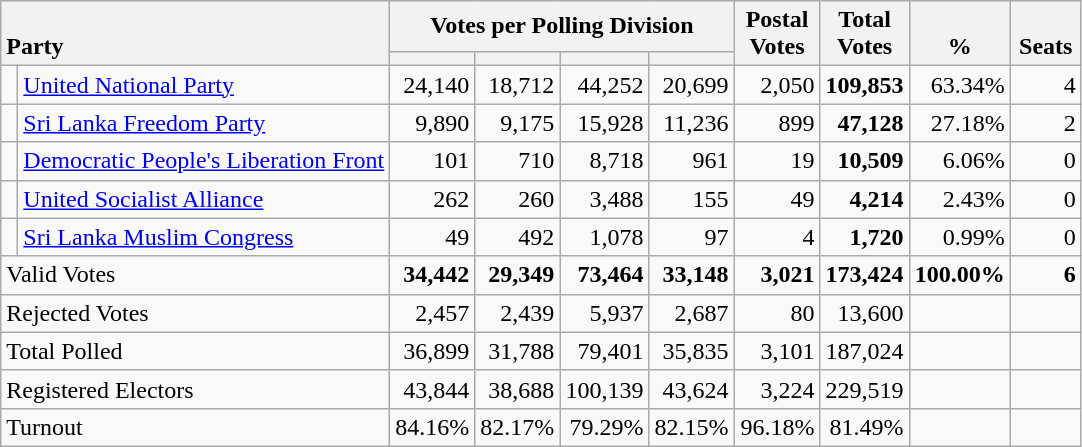<table class="wikitable" border="1" style="text-align:right;">
<tr>
<th style="text-align:left; vertical-align:bottom;" rowspan="2" colspan="2">Party</th>
<th colspan=4>Votes per Polling Division</th>
<th rowspan="2" style="vertical-align:bottom; text-align:center; width:50px;">Postal<br>Votes</th>
<th rowspan="2" style="vertical-align:bottom; text-align:center; width:50px;">Total Votes</th>
<th rowspan="2" style="vertical-align:bottom; text-align:center; width:50px;">%</th>
<th rowspan="2" style="vertical-align:bottom; text-align:center; width:40px;">Seats</th>
</tr>
<tr>
<th></th>
<th></th>
<th></th>
<th></th>
</tr>
<tr>
<td bgcolor=> </td>
<td align=left><a href='#'>United National Party</a></td>
<td>24,140</td>
<td>18,712</td>
<td>44,252</td>
<td>20,699</td>
<td>2,050</td>
<td><strong>109,853</strong></td>
<td>63.34%</td>
<td>4</td>
</tr>
<tr>
<td bgcolor=> </td>
<td align=left><a href='#'>Sri Lanka Freedom Party</a></td>
<td>9,890</td>
<td>9,175</td>
<td>15,928</td>
<td>11,236</td>
<td>899</td>
<td><strong>47,128</strong></td>
<td>27.18%</td>
<td>2</td>
</tr>
<tr>
<td bgcolor=> </td>
<td align=left><a href='#'>Democratic People's Liberation Front</a></td>
<td>101</td>
<td>710</td>
<td>8,718</td>
<td>961</td>
<td>19</td>
<td><strong>10,509</strong></td>
<td>6.06%</td>
<td>0</td>
</tr>
<tr>
<td bgcolor=> </td>
<td align=left><a href='#'>United Socialist Alliance</a></td>
<td>262</td>
<td>260</td>
<td>3,488</td>
<td>155</td>
<td>49</td>
<td><strong>4,214</strong></td>
<td>2.43%</td>
<td>0</td>
</tr>
<tr>
<td bgcolor=> </td>
<td align=left><a href='#'>Sri Lanka Muslim Congress</a></td>
<td>49</td>
<td>492</td>
<td>1,078</td>
<td>97</td>
<td>4</td>
<td><strong>1,720</strong></td>
<td>0.99%</td>
<td>0</td>
</tr>
<tr>
<td align=left colspan=2>Valid Votes</td>
<td><strong>34,442</strong></td>
<td><strong>29,349</strong></td>
<td><strong>73,464</strong></td>
<td><strong>33,148</strong></td>
<td><strong>3,021</strong></td>
<td><strong>173,424</strong></td>
<td><strong>100.00%</strong></td>
<td><strong>6</strong></td>
</tr>
<tr>
<td align=left colspan=2>Rejected Votes</td>
<td>2,457</td>
<td>2,439</td>
<td>5,937</td>
<td>2,687</td>
<td>80</td>
<td>13,600</td>
<td></td>
<td></td>
</tr>
<tr>
<td align=left colspan=2>Total Polled</td>
<td>36,899</td>
<td>31,788</td>
<td>79,401</td>
<td>35,835</td>
<td>3,101</td>
<td>187,024</td>
<td></td>
<td></td>
</tr>
<tr>
<td align=left colspan=2>Registered Electors</td>
<td>43,844</td>
<td>38,688</td>
<td>100,139</td>
<td>43,624</td>
<td>3,224</td>
<td>229,519</td>
<td></td>
<td></td>
</tr>
<tr>
<td align=left colspan=2>Turnout</td>
<td>84.16%</td>
<td>82.17%</td>
<td>79.29%</td>
<td>82.15%</td>
<td>96.18%</td>
<td>81.49%</td>
<td></td>
<td></td>
</tr>
</table>
